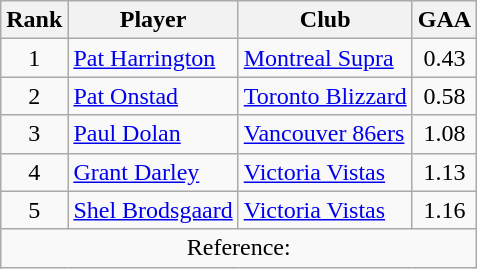<table class="wikitable">
<tr>
<th>Rank</th>
<th>Player</th>
<th>Club</th>
<th>GAA</th>
</tr>
<tr>
<td rowspan="1" align=center>1</td>
<td> <a href='#'>Pat Harrington</a></td>
<td><a href='#'>Montreal Supra</a></td>
<td align=center>0.43</td>
</tr>
<tr>
<td rowspan="1" align=center>2</td>
<td> <a href='#'>Pat Onstad</a></td>
<td><a href='#'>Toronto Blizzard</a></td>
<td align=center>0.58</td>
</tr>
<tr>
<td rowspan="1" align=center>3</td>
<td> <a href='#'>Paul Dolan</a></td>
<td><a href='#'>Vancouver 86ers</a></td>
<td align=center>1.08</td>
</tr>
<tr>
<td rowspan="1" align=center>4</td>
<td> <a href='#'>Grant Darley</a></td>
<td><a href='#'>Victoria Vistas</a></td>
<td align=center>1.13</td>
</tr>
<tr>
<td rowspan="1" align=center>5</td>
<td> <a href='#'>Shel Brodsgaard</a></td>
<td><a href='#'>Victoria Vistas</a></td>
<td align=center>1.16</td>
</tr>
<tr>
<td colspan=4 align=center>Reference:</td>
</tr>
</table>
